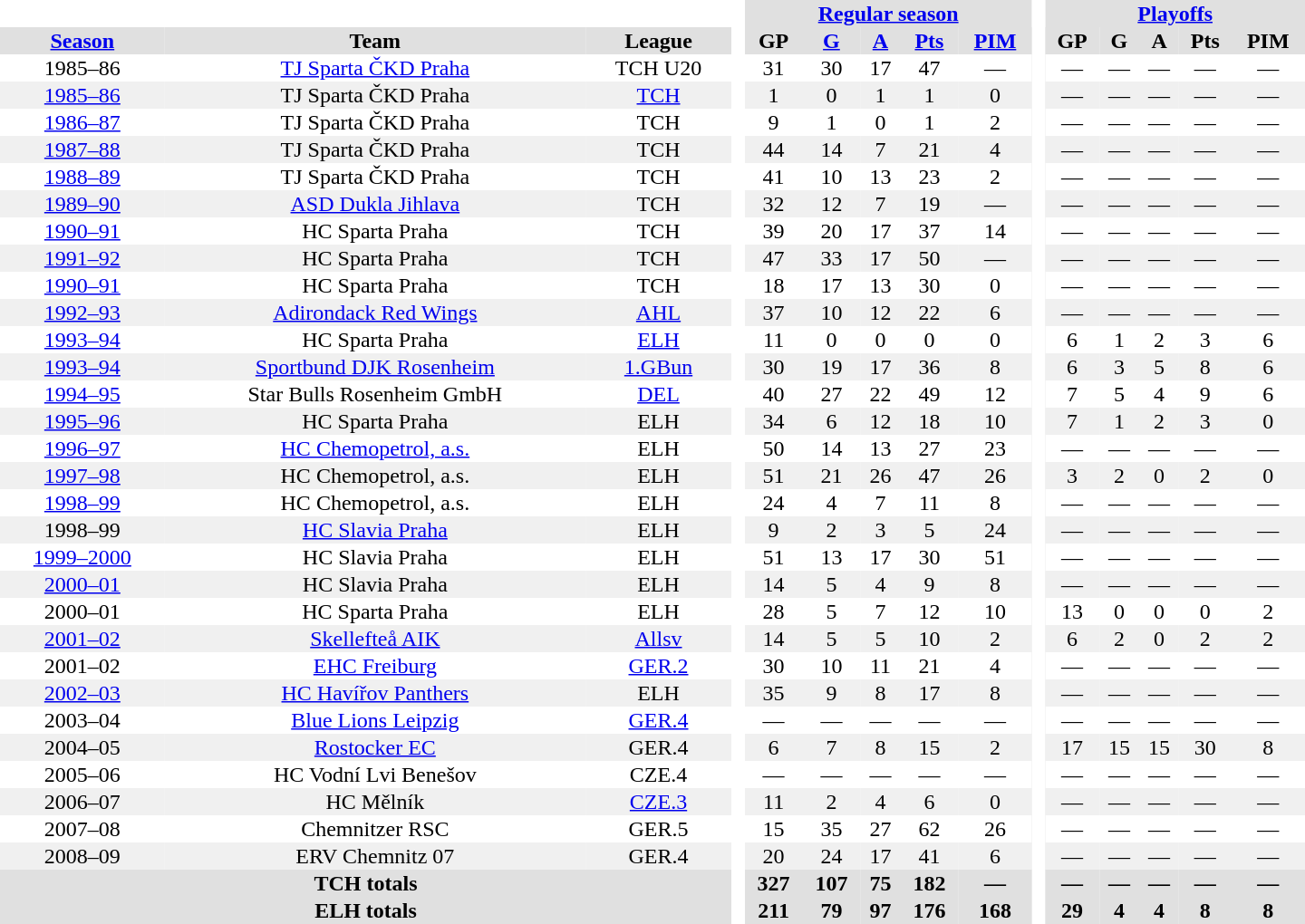<table border="0" cellpadding="1" cellspacing="0" style="text-align:center; width:60em">
<tr bgcolor="#e0e0e0">
<th colspan="3" bgcolor="#ffffff"> </th>
<th rowspan="99" bgcolor="#ffffff"> </th>
<th colspan="5"><a href='#'>Regular season</a></th>
<th rowspan="99" bgcolor="#ffffff"> </th>
<th colspan="5"><a href='#'>Playoffs</a></th>
</tr>
<tr bgcolor="#e0e0e0">
<th><a href='#'>Season</a></th>
<th>Team</th>
<th>League</th>
<th>GP</th>
<th><a href='#'>G</a></th>
<th><a href='#'>A</a></th>
<th><a href='#'>Pts</a></th>
<th><a href='#'>PIM</a></th>
<th>GP</th>
<th>G</th>
<th>A</th>
<th>Pts</th>
<th>PIM</th>
</tr>
<tr>
<td>1985–86</td>
<td><a href='#'>TJ Sparta ČKD Praha</a></td>
<td>TCH U20</td>
<td>31</td>
<td>30</td>
<td>17</td>
<td>47</td>
<td>—</td>
<td>—</td>
<td>—</td>
<td>—</td>
<td>—</td>
<td>—</td>
</tr>
<tr bgcolor="#f0f0f0">
<td><a href='#'>1985–86</a></td>
<td>TJ Sparta ČKD Praha</td>
<td><a href='#'>TCH</a></td>
<td>1</td>
<td>0</td>
<td>1</td>
<td>1</td>
<td>0</td>
<td>—</td>
<td>—</td>
<td>—</td>
<td>—</td>
<td>—</td>
</tr>
<tr>
<td><a href='#'>1986–87</a></td>
<td>TJ Sparta ČKD Praha</td>
<td>TCH</td>
<td>9</td>
<td>1</td>
<td>0</td>
<td>1</td>
<td>2</td>
<td>—</td>
<td>—</td>
<td>—</td>
<td>—</td>
<td>—</td>
</tr>
<tr bgcolor="#f0f0f0">
<td><a href='#'>1987–88</a></td>
<td>TJ Sparta ČKD Praha</td>
<td>TCH</td>
<td>44</td>
<td>14</td>
<td>7</td>
<td>21</td>
<td>4</td>
<td>—</td>
<td>—</td>
<td>—</td>
<td>—</td>
<td>—</td>
</tr>
<tr>
<td><a href='#'>1988–89</a></td>
<td>TJ Sparta ČKD Praha</td>
<td>TCH</td>
<td>41</td>
<td>10</td>
<td>13</td>
<td>23</td>
<td>2</td>
<td>—</td>
<td>—</td>
<td>—</td>
<td>—</td>
<td>—</td>
</tr>
<tr bgcolor="#f0f0f0">
<td><a href='#'>1989–90</a></td>
<td><a href='#'>ASD Dukla Jihlava</a></td>
<td>TCH</td>
<td>32</td>
<td>12</td>
<td>7</td>
<td>19</td>
<td>—</td>
<td>—</td>
<td>—</td>
<td>—</td>
<td>—</td>
<td>—</td>
</tr>
<tr>
<td><a href='#'>1990–91</a></td>
<td>HC Sparta Praha</td>
<td>TCH</td>
<td>39</td>
<td>20</td>
<td>17</td>
<td>37</td>
<td>14</td>
<td>—</td>
<td>—</td>
<td>—</td>
<td>—</td>
<td>—</td>
</tr>
<tr bgcolor="#f0f0f0">
<td><a href='#'>1991–92</a></td>
<td>HC Sparta Praha</td>
<td>TCH</td>
<td>47</td>
<td>33</td>
<td>17</td>
<td>50</td>
<td>—</td>
<td>—</td>
<td>—</td>
<td>—</td>
<td>—</td>
<td>—</td>
</tr>
<tr>
<td><a href='#'>1990–91</a></td>
<td>HC Sparta Praha</td>
<td>TCH</td>
<td>18</td>
<td>17</td>
<td>13</td>
<td>30</td>
<td>0</td>
<td>—</td>
<td>—</td>
<td>—</td>
<td>—</td>
<td>—</td>
</tr>
<tr bgcolor="#f0f0f0">
<td><a href='#'>1992–93</a></td>
<td><a href='#'>Adirondack Red Wings</a></td>
<td><a href='#'>AHL</a></td>
<td>37</td>
<td>10</td>
<td>12</td>
<td>22</td>
<td>6</td>
<td>—</td>
<td>—</td>
<td>—</td>
<td>—</td>
<td>—</td>
</tr>
<tr>
<td><a href='#'>1993–94</a></td>
<td>HC Sparta Praha</td>
<td><a href='#'>ELH</a></td>
<td>11</td>
<td>0</td>
<td>0</td>
<td>0</td>
<td>0</td>
<td>6</td>
<td>1</td>
<td>2</td>
<td>3</td>
<td>6</td>
</tr>
<tr bgcolor="#f0f0f0">
<td><a href='#'>1993–94</a></td>
<td><a href='#'>Sportbund DJK Rosenheim</a></td>
<td><a href='#'>1.GBun</a></td>
<td>30</td>
<td>19</td>
<td>17</td>
<td>36</td>
<td>8</td>
<td>6</td>
<td>3</td>
<td>5</td>
<td>8</td>
<td>6</td>
</tr>
<tr>
<td><a href='#'>1994–95</a></td>
<td>Star Bulls Rosenheim GmbH</td>
<td><a href='#'>DEL</a></td>
<td>40</td>
<td>27</td>
<td>22</td>
<td>49</td>
<td>12</td>
<td>7</td>
<td>5</td>
<td>4</td>
<td>9</td>
<td>6</td>
</tr>
<tr bgcolor="#f0f0f0">
<td><a href='#'>1995–96</a></td>
<td>HC Sparta Praha</td>
<td>ELH</td>
<td>34</td>
<td>6</td>
<td>12</td>
<td>18</td>
<td>10</td>
<td>7</td>
<td>1</td>
<td>2</td>
<td>3</td>
<td>0</td>
</tr>
<tr>
<td><a href='#'>1996–97</a></td>
<td><a href='#'>HC Chemopetrol, a.s.</a></td>
<td>ELH</td>
<td>50</td>
<td>14</td>
<td>13</td>
<td>27</td>
<td>23</td>
<td>—</td>
<td>—</td>
<td>—</td>
<td>—</td>
<td>—</td>
</tr>
<tr bgcolor="#f0f0f0">
<td><a href='#'>1997–98</a></td>
<td>HC Chemopetrol, a.s.</td>
<td>ELH</td>
<td>51</td>
<td>21</td>
<td>26</td>
<td>47</td>
<td>26</td>
<td>3</td>
<td>2</td>
<td>0</td>
<td>2</td>
<td>0</td>
</tr>
<tr>
<td><a href='#'>1998–99</a></td>
<td>HC Chemopetrol, a.s.</td>
<td>ELH</td>
<td>24</td>
<td>4</td>
<td>7</td>
<td>11</td>
<td>8</td>
<td>—</td>
<td>—</td>
<td>—</td>
<td>—</td>
<td>—</td>
</tr>
<tr bgcolor="#f0f0f0">
<td>1998–99</td>
<td><a href='#'>HC Slavia Praha</a></td>
<td>ELH</td>
<td>9</td>
<td>2</td>
<td>3</td>
<td>5</td>
<td>24</td>
<td>—</td>
<td>—</td>
<td>—</td>
<td>—</td>
<td>—</td>
</tr>
<tr>
<td><a href='#'>1999–2000</a></td>
<td>HC Slavia Praha</td>
<td>ELH</td>
<td>51</td>
<td>13</td>
<td>17</td>
<td>30</td>
<td>51</td>
<td>—</td>
<td>—</td>
<td>—</td>
<td>—</td>
<td>—</td>
</tr>
<tr bgcolor="#f0f0f0">
<td><a href='#'>2000–01</a></td>
<td>HC Slavia Praha</td>
<td>ELH</td>
<td>14</td>
<td>5</td>
<td>4</td>
<td>9</td>
<td>8</td>
<td>—</td>
<td>—</td>
<td>—</td>
<td>—</td>
<td>—</td>
</tr>
<tr>
<td>2000–01</td>
<td>HC Sparta Praha</td>
<td>ELH</td>
<td>28</td>
<td>5</td>
<td>7</td>
<td>12</td>
<td>10</td>
<td>13</td>
<td>0</td>
<td>0</td>
<td>0</td>
<td>2</td>
</tr>
<tr bgcolor="#f0f0f0">
<td><a href='#'>2001–02</a></td>
<td><a href='#'>Skellefteå AIK</a></td>
<td><a href='#'>Allsv</a></td>
<td>14</td>
<td>5</td>
<td>5</td>
<td>10</td>
<td>2</td>
<td>6</td>
<td>2</td>
<td>0</td>
<td>2</td>
<td>2</td>
</tr>
<tr>
<td>2001–02</td>
<td><a href='#'>EHC Freiburg</a></td>
<td><a href='#'>GER.2</a></td>
<td>30</td>
<td>10</td>
<td>11</td>
<td>21</td>
<td>4</td>
<td>—</td>
<td>—</td>
<td>—</td>
<td>—</td>
<td>—</td>
</tr>
<tr bgcolor="#f0f0f0">
<td><a href='#'>2002–03</a></td>
<td><a href='#'>HC Havířov Panthers</a></td>
<td>ELH</td>
<td>35</td>
<td>9</td>
<td>8</td>
<td>17</td>
<td>8</td>
<td>—</td>
<td>—</td>
<td>—</td>
<td>—</td>
<td>—</td>
</tr>
<tr>
<td>2003–04</td>
<td><a href='#'>Blue Lions Leipzig</a></td>
<td><a href='#'>GER.4</a></td>
<td>—</td>
<td>—</td>
<td>—</td>
<td>—</td>
<td>—</td>
<td>—</td>
<td>—</td>
<td>—</td>
<td>—</td>
<td>—</td>
</tr>
<tr bgcolor="#f0f0f0">
<td>2004–05</td>
<td><a href='#'>Rostocker EC</a></td>
<td>GER.4</td>
<td>6</td>
<td>7</td>
<td>8</td>
<td>15</td>
<td>2</td>
<td>17</td>
<td>15</td>
<td>15</td>
<td>30</td>
<td>8</td>
</tr>
<tr>
<td>2005–06</td>
<td>HC Vodní Lvi Benešov</td>
<td>CZE.4</td>
<td>—</td>
<td>—</td>
<td>—</td>
<td>—</td>
<td>—</td>
<td>—</td>
<td>—</td>
<td>—</td>
<td>—</td>
<td>—</td>
</tr>
<tr bgcolor="#f0f0f0">
<td>2006–07</td>
<td>HC Mělník</td>
<td><a href='#'>CZE.3</a></td>
<td>11</td>
<td>2</td>
<td>4</td>
<td>6</td>
<td>0</td>
<td>—</td>
<td>—</td>
<td>—</td>
<td>—</td>
<td>—</td>
</tr>
<tr>
<td>2007–08</td>
<td>Chemnitzer RSC</td>
<td>GER.5</td>
<td>15</td>
<td>35</td>
<td>27</td>
<td>62</td>
<td>26</td>
<td>—</td>
<td>—</td>
<td>—</td>
<td>—</td>
<td>—</td>
</tr>
<tr bgcolor="#f0f0f0">
<td>2008–09</td>
<td>ERV Chemnitz 07</td>
<td>GER.4</td>
<td>20</td>
<td>24</td>
<td>17</td>
<td>41</td>
<td>6</td>
<td>—</td>
<td>—</td>
<td>—</td>
<td>—</td>
<td>—</td>
</tr>
<tr bgcolor="#e0e0e0">
<th colspan="3">TCH totals</th>
<th>327</th>
<th>107</th>
<th>75</th>
<th>182</th>
<th>—</th>
<th>—</th>
<th>—</th>
<th>—</th>
<th>—</th>
<th>—</th>
</tr>
<tr bgcolor="#e0e0e0">
<th colspan="3">ELH totals</th>
<th>211</th>
<th>79</th>
<th>97</th>
<th>176</th>
<th>168</th>
<th>29</th>
<th>4</th>
<th>4</th>
<th>8</th>
<th>8</th>
</tr>
</table>
